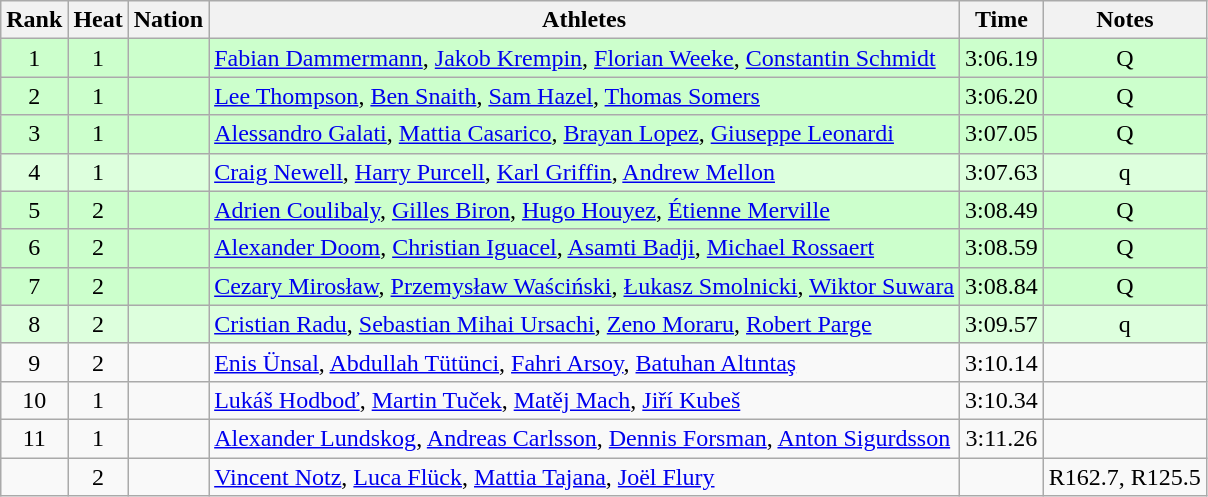<table class="wikitable sortable" style="text-align:center">
<tr>
<th>Rank</th>
<th>Heat</th>
<th>Nation</th>
<th>Athletes</th>
<th>Time</th>
<th>Notes</th>
</tr>
<tr bgcolor=ccffcc>
<td>1</td>
<td>1</td>
<td align=left></td>
<td align=left><a href='#'>Fabian Dammermann</a>, <a href='#'>Jakob Krempin</a>, <a href='#'>Florian Weeke</a>, <a href='#'>Constantin Schmidt</a></td>
<td>3:06.19</td>
<td>Q</td>
</tr>
<tr bgcolor=ccffcc>
<td>2</td>
<td>1</td>
<td align=left></td>
<td align=left><a href='#'>Lee Thompson</a>, <a href='#'>Ben Snaith</a>, <a href='#'>Sam Hazel</a>, <a href='#'>Thomas Somers</a></td>
<td>3:06.20</td>
<td>Q</td>
</tr>
<tr bgcolor=ccffcc>
<td>3</td>
<td>1</td>
<td align=left></td>
<td align=left><a href='#'>Alessandro Galati</a>, <a href='#'>Mattia Casarico</a>, <a href='#'>Brayan Lopez</a>, <a href='#'>Giuseppe Leonardi</a></td>
<td>3:07.05</td>
<td>Q</td>
</tr>
<tr bgcolor=ddffdd>
<td>4</td>
<td>1</td>
<td align=left></td>
<td align=left><a href='#'>Craig Newell</a>, <a href='#'>Harry Purcell</a>, <a href='#'>Karl Griffin</a>, <a href='#'>Andrew Mellon</a></td>
<td>3:07.63</td>
<td>q</td>
</tr>
<tr bgcolor=ccffcc>
<td>5</td>
<td>2</td>
<td align=left></td>
<td align=left><a href='#'>Adrien Coulibaly</a>, <a href='#'>Gilles Biron</a>, <a href='#'>Hugo Houyez</a>, <a href='#'>Étienne Merville</a></td>
<td>3:08.49</td>
<td>Q</td>
</tr>
<tr bgcolor=ccffcc>
<td>6</td>
<td>2</td>
<td align=left></td>
<td align=left><a href='#'>Alexander Doom</a>, <a href='#'>Christian Iguacel</a>, <a href='#'>Asamti Badji</a>, <a href='#'>Michael Rossaert</a></td>
<td>3:08.59</td>
<td>Q</td>
</tr>
<tr bgcolor=ccffcc>
<td>7</td>
<td>2</td>
<td align=left></td>
<td align=left><a href='#'>Cezary Mirosław</a>,  <a href='#'>Przemysław Waściński</a>, <a href='#'>Łukasz Smolnicki</a>, <a href='#'>Wiktor Suwara</a></td>
<td>3:08.84</td>
<td>Q</td>
</tr>
<tr bgcolor=ddffdd>
<td>8</td>
<td>2</td>
<td align=left></td>
<td align=left><a href='#'>Cristian Radu</a>, <a href='#'>Sebastian Mihai Ursachi</a>, <a href='#'>Zeno Moraru</a>, <a href='#'>Robert Parge</a></td>
<td>3:09.57</td>
<td>q</td>
</tr>
<tr>
<td>9</td>
<td>2</td>
<td align=left></td>
<td align=left><a href='#'>Enis Ünsal</a>, <a href='#'>Abdullah Tütünci</a>, <a href='#'>Fahri Arsoy</a>, <a href='#'>Batuhan Altıntaş</a></td>
<td>3:10.14</td>
<td></td>
</tr>
<tr>
<td>10</td>
<td>1</td>
<td align=left></td>
<td align=left><a href='#'>Lukáš Hodboď</a>, <a href='#'>Martin Tuček</a>, <a href='#'>Matěj Mach</a>, <a href='#'>Jiří Kubeš</a></td>
<td>3:10.34</td>
<td></td>
</tr>
<tr>
<td>11</td>
<td>1</td>
<td align=left></td>
<td align=left><a href='#'>Alexander Lundskog</a>, <a href='#'>Andreas Carlsson</a>, <a href='#'>Dennis Forsman</a>, <a href='#'>Anton Sigurdsson</a></td>
<td>3:11.26</td>
<td></td>
</tr>
<tr>
<td></td>
<td>2</td>
<td align=left></td>
<td align=left><a href='#'>Vincent Notz</a>, <a href='#'>Luca Flück</a>, <a href='#'>Mattia Tajana</a>, <a href='#'>Joël Flury</a></td>
<td></td>
<td>R162.7, R125.5</td>
</tr>
</table>
